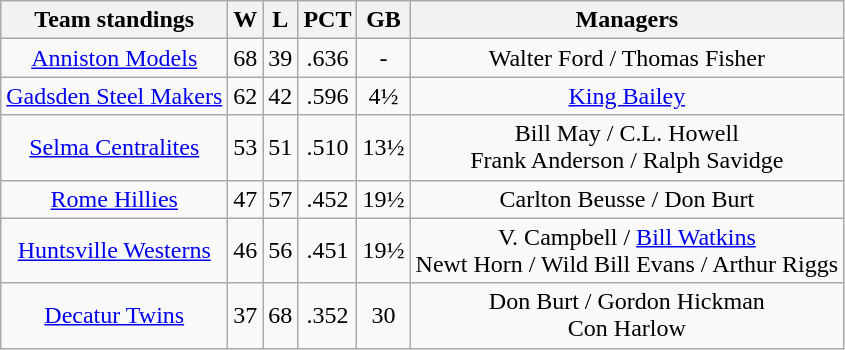<table class="wikitable">
<tr>
<th>Team standings</th>
<th>W</th>
<th>L</th>
<th>PCT</th>
<th>GB</th>
<th>Managers</th>
</tr>
<tr align=center>
<td><a href='#'>Anniston Models</a></td>
<td>68</td>
<td>39</td>
<td>.636</td>
<td>-</td>
<td>Walter Ford / Thomas Fisher</td>
</tr>
<tr align=center>
<td><a href='#'>Gadsden Steel Makers</a></td>
<td>62</td>
<td>42</td>
<td>.596</td>
<td>4½</td>
<td><a href='#'>King Bailey</a></td>
</tr>
<tr align=center>
<td><a href='#'>Selma Centralites</a></td>
<td>53</td>
<td>51</td>
<td>.510</td>
<td>13½</td>
<td>Bill May / C.L. Howell <br> Frank Anderson / Ralph Savidge</td>
</tr>
<tr align=center>
<td><a href='#'>Rome Hillies</a></td>
<td>47</td>
<td>57</td>
<td>.452</td>
<td>19½</td>
<td>Carlton Beusse / Don Burt</td>
</tr>
<tr align=center>
<td><a href='#'>Huntsville Westerns</a></td>
<td>46</td>
<td>56</td>
<td>.451</td>
<td>19½</td>
<td>V. Campbell / <a href='#'>Bill Watkins</a> <br> Newt Horn / Wild Bill Evans / Arthur Riggs</td>
</tr>
<tr align=center>
<td><a href='#'>Decatur Twins</a></td>
<td>37</td>
<td>68</td>
<td>.352</td>
<td>30</td>
<td>Don Burt / Gordon Hickman <br>Con Harlow</td>
</tr>
</table>
